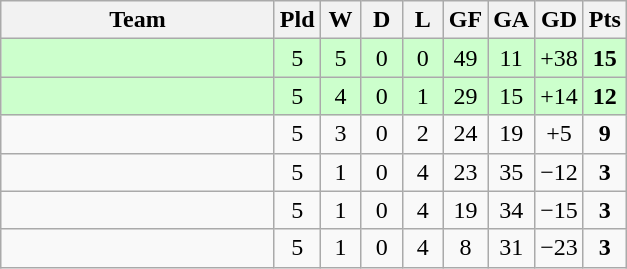<table class="wikitable" style="text-align: center;">
<tr>
<th width="175">Team</th>
<th width="20">Pld</th>
<th width="20">W</th>
<th width="20">D</th>
<th width="20">L</th>
<th width="20">GF</th>
<th width="20">GA</th>
<th width="20">GD</th>
<th width="20">Pts</th>
</tr>
<tr bgcolor=#ccffcc>
<td align=left></td>
<td>5</td>
<td>5</td>
<td>0</td>
<td>0</td>
<td>49</td>
<td>11</td>
<td>+38</td>
<td><strong>15</strong></td>
</tr>
<tr bgcolor=#ccffcc>
<td align=left></td>
<td>5</td>
<td>4</td>
<td>0</td>
<td>1</td>
<td>29</td>
<td>15</td>
<td>+14</td>
<td><strong>12</strong></td>
</tr>
<tr>
<td align=left></td>
<td>5</td>
<td>3</td>
<td>0</td>
<td>2</td>
<td>24</td>
<td>19</td>
<td>+5</td>
<td><strong>9</strong></td>
</tr>
<tr>
<td align=left></td>
<td>5</td>
<td>1</td>
<td>0</td>
<td>4</td>
<td>23</td>
<td>35</td>
<td>−12</td>
<td><strong>3</strong></td>
</tr>
<tr>
<td align=left></td>
<td>5</td>
<td>1</td>
<td>0</td>
<td>4</td>
<td>19</td>
<td>34</td>
<td>−15</td>
<td><strong>3</strong></td>
</tr>
<tr>
<td align=left></td>
<td>5</td>
<td>1</td>
<td>0</td>
<td>4</td>
<td>8</td>
<td>31</td>
<td>−23</td>
<td><strong>3</strong></td>
</tr>
</table>
